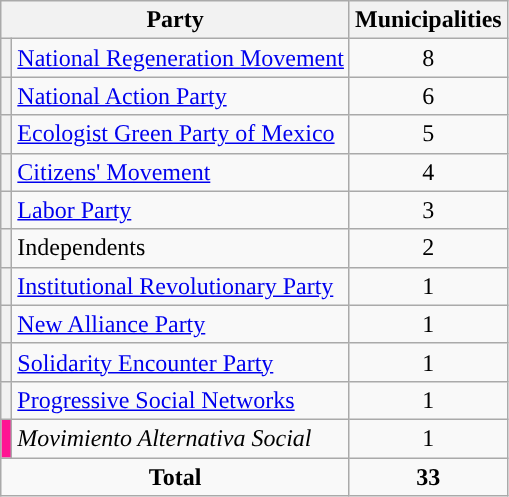<table class="wikitable" style="text-align:center;">
<tr>
<th colspan="2">Party</th>
<th>Municipalities</th>
</tr>
<tr>
<th style="background-color:"></th>
<td style="text-align:left;"><a href='#'>National Regeneration Movement</a></td>
<td>8</td>
</tr>
<tr>
<th style="background-color:"></th>
<td style="text-align:left;"><a href='#'>National Action Party</a></td>
<td>6</td>
</tr>
<tr>
<th style="background-color:"></th>
<td style="text-align:left;"><a href='#'>Ecologist Green Party of Mexico</a></td>
<td>5</td>
</tr>
<tr>
<th style="background-color:"></th>
<td style="text-align:left;"><a href='#'>Citizens' Movement</a></td>
<td>4</td>
</tr>
<tr>
<th style="background-color:"></th>
<td style="text-align:left;"><a href='#'>Labor Party</a></td>
<td>3</td>
</tr>
<tr>
<th style="background-color:"></th>
<td style="text-align:left;">Independents</td>
<td>2</td>
</tr>
<tr>
<th style="background-color:"></th>
<td style="text-align:left;"><a href='#'>Institutional Revolutionary Party</a></td>
<td>1</td>
</tr>
<tr>
<th style="background-color:"></th>
<td style="text-align:left;"><a href='#'>New Alliance Party</a></td>
<td>1</td>
</tr>
<tr>
<th style="background-color:"></th>
<td style="text-align:left;"><a href='#'>Solidarity Encounter Party</a></td>
<td>1</td>
</tr>
<tr>
<th style="background-color:"></th>
<td style="text-align:left;"><a href='#'>Progressive Social Networks</a></td>
<td>1</td>
</tr>
<tr>
<th style="background-color:#ff1493;"></th>
<td style="text-align:left;"><em>Movimiento Alternativa Social</em></td>
<td>1</td>
</tr>
<tr>
<td colspan="2"><strong>Total</strong></td>
<td><strong>33</strong></td>
</tr>
</table>
